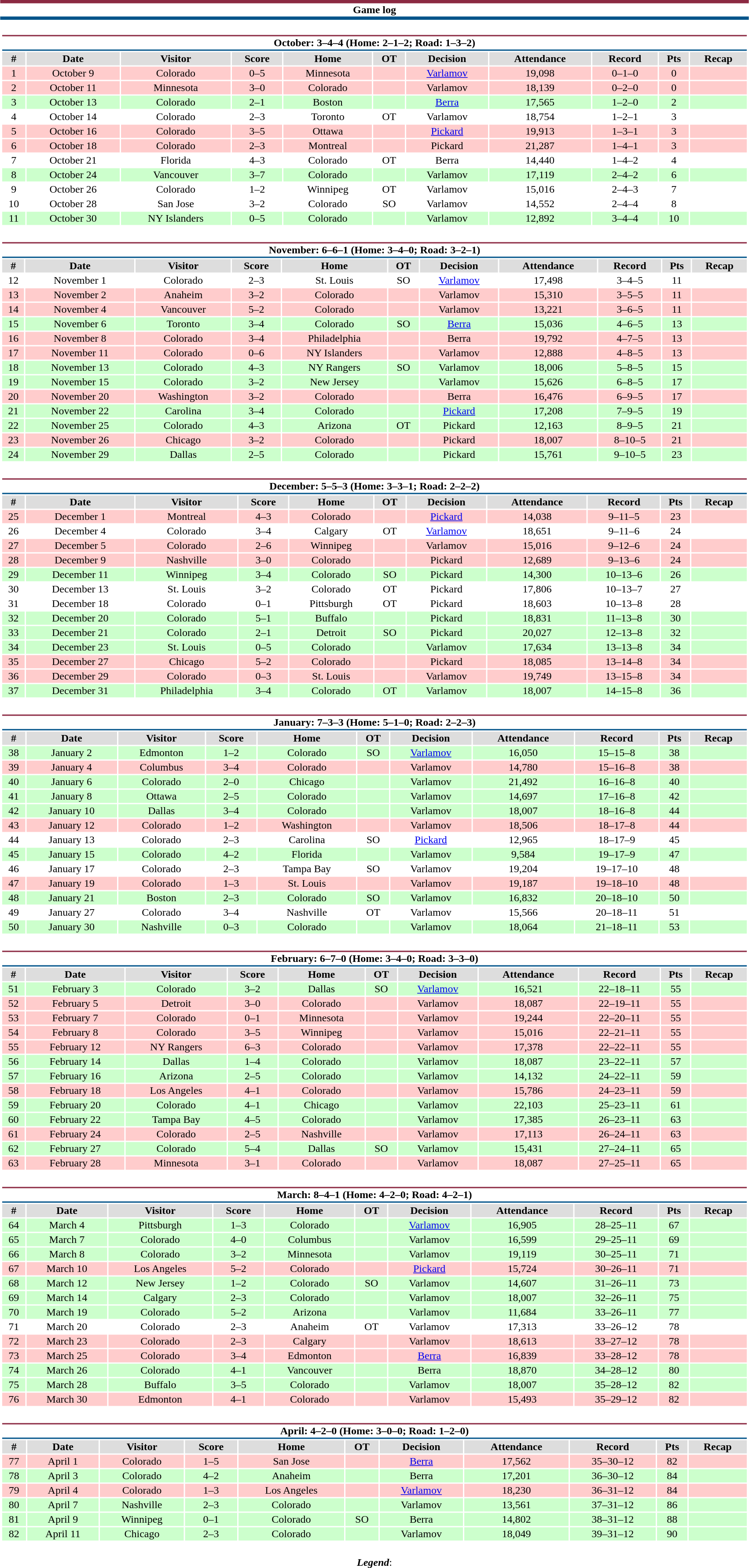<table class="toccolours" style="width:90%; clear:both; margin:1.5em auto; text-align:center;">
<tr>
<th colspan="11" style="background:#fff; border-top:#8B2942 5px solid; border-bottom:#01548A 5px solid;">Game log</th>
</tr>
<tr>
<td colspan=11><br><table class="toccolours collapsible collapsed" style="width:100%;">
<tr>
<th colspan="11" style="background:#fff; border-top:#8B2942 2px solid; border-bottom:#01548A 2px solid;">October: 3–4–4 (Home: 2–1–2; Road: 1–3–2)</th>
</tr>
<tr style="text-align:center; background:#ddd;">
<th>#</th>
<th>Date</th>
<th>Visitor</th>
<th>Score</th>
<th>Home</th>
<th>OT</th>
<th>Decision</th>
<th>Attendance</th>
<th>Record</th>
<th>Pts</th>
<th>Recap</th>
</tr>
<tr style="text-align:center; background:#fcc;">
<td>1</td>
<td>October 9</td>
<td>Colorado</td>
<td>0–5</td>
<td>Minnesota</td>
<td></td>
<td><a href='#'>Varlamov</a></td>
<td>19,098</td>
<td>0–1–0</td>
<td>0</td>
<td></td>
</tr>
<tr style="text-align:center; background:#fcc;">
<td>2</td>
<td>October 11</td>
<td>Minnesota</td>
<td>3–0</td>
<td>Colorado</td>
<td></td>
<td>Varlamov</td>
<td>18,139</td>
<td>0–2–0</td>
<td>0</td>
<td></td>
</tr>
<tr style="text-align:center; background:#cfc;">
<td>3</td>
<td>October 13</td>
<td>Colorado</td>
<td>2–1</td>
<td>Boston</td>
<td></td>
<td><a href='#'>Berra</a></td>
<td>17,565</td>
<td>1–2–0</td>
<td>2</td>
<td></td>
</tr>
<tr style="text-align:center; background:#fff;">
<td>4</td>
<td>October 14</td>
<td>Colorado</td>
<td>2–3</td>
<td>Toronto</td>
<td>OT</td>
<td>Varlamov</td>
<td>18,754</td>
<td>1–2–1</td>
<td>3</td>
<td></td>
</tr>
<tr style="text-align:center; background:#fcc;">
<td>5</td>
<td>October 16</td>
<td>Colorado</td>
<td>3–5</td>
<td>Ottawa</td>
<td></td>
<td><a href='#'>Pickard</a></td>
<td>19,913</td>
<td>1–3–1</td>
<td>3</td>
<td></td>
</tr>
<tr style="text-align:center; background:#fcc;">
<td>6</td>
<td>October 18</td>
<td>Colorado</td>
<td>2–3</td>
<td>Montreal</td>
<td></td>
<td>Pickard</td>
<td>21,287</td>
<td>1–4–1</td>
<td>3</td>
<td></td>
</tr>
<tr style="text-align:center; background:#fff;">
<td>7</td>
<td>October 21</td>
<td>Florida</td>
<td>4–3</td>
<td>Colorado</td>
<td>OT</td>
<td>Berra</td>
<td>14,440</td>
<td>1–4–2</td>
<td>4</td>
<td></td>
</tr>
<tr style="text-align:center; background:#cfc;">
<td>8</td>
<td>October 24</td>
<td>Vancouver</td>
<td>3–7</td>
<td>Colorado</td>
<td></td>
<td>Varlamov</td>
<td>17,119</td>
<td>2–4–2</td>
<td>6</td>
<td></td>
</tr>
<tr style="text-align:center; background:#fff;">
<td>9</td>
<td>October 26</td>
<td>Colorado</td>
<td>1–2</td>
<td>Winnipeg</td>
<td>OT</td>
<td>Varlamov</td>
<td>15,016</td>
<td>2–4–3</td>
<td>7</td>
<td></td>
</tr>
<tr style="text-align:center; background:#fff;">
<td>10</td>
<td>October 28</td>
<td>San Jose</td>
<td>3–2</td>
<td>Colorado</td>
<td>SO</td>
<td>Varlamov</td>
<td>14,552</td>
<td>2–4–4</td>
<td>8</td>
<td></td>
</tr>
<tr style="text-align:center; background:#cfc;">
<td>11</td>
<td>October 30</td>
<td>NY Islanders</td>
<td>0–5</td>
<td>Colorado</td>
<td></td>
<td>Varlamov</td>
<td>12,892</td>
<td>3–4–4</td>
<td>10</td>
<td></td>
</tr>
</table>
</td>
</tr>
<tr>
<td colspan=11><br><table class="toccolours collapsible collapsed" style="width:100%;">
<tr>
<th colspan="11" style="background:#fff; border-top:#8B2942 2px solid; border-bottom:#01548A 2px solid;">November: 6–6–1 (Home: 3–4–0; Road: 3–2–1)</th>
</tr>
<tr style="text-align:center; background:#ddd;">
<th>#</th>
<th>Date</th>
<th>Visitor</th>
<th>Score</th>
<th>Home</th>
<th>OT</th>
<th>Decision</th>
<th>Attendance</th>
<th>Record</th>
<th>Pts</th>
<th>Recap</th>
</tr>
<tr style="text-align:center; background:#fff;">
<td>12</td>
<td>November 1</td>
<td>Colorado</td>
<td>2–3</td>
<td>St. Louis</td>
<td>SO</td>
<td><a href='#'>Varlamov</a></td>
<td>17,498</td>
<td>3–4–5</td>
<td>11</td>
<td></td>
</tr>
<tr style="text-align:center; background:#fcc;">
<td>13</td>
<td>November 2</td>
<td>Anaheim</td>
<td>3–2</td>
<td>Colorado</td>
<td></td>
<td>Varlamov</td>
<td>15,310</td>
<td>3–5–5</td>
<td>11</td>
<td></td>
</tr>
<tr style="text-align:center; background:#fcc;">
<td>14</td>
<td>November 4</td>
<td>Vancouver</td>
<td>5–2</td>
<td>Colorado</td>
<td></td>
<td>Varlamov</td>
<td>13,221</td>
<td>3–6–5</td>
<td>11</td>
<td></td>
</tr>
<tr style="text-align:center; background:#cfc;">
<td>15</td>
<td>November 6</td>
<td>Toronto</td>
<td>3–4</td>
<td>Colorado</td>
<td>SO</td>
<td><a href='#'>Berra</a></td>
<td>15,036</td>
<td>4–6–5</td>
<td>13</td>
<td></td>
</tr>
<tr style="text-align:center; background:#fcc;">
<td>16</td>
<td>November 8</td>
<td>Colorado</td>
<td>3–4</td>
<td>Philadelphia</td>
<td></td>
<td>Berra</td>
<td>19,792</td>
<td>4–7–5</td>
<td>13</td>
<td></td>
</tr>
<tr style="text-align:center; background:#fcc;">
<td>17</td>
<td>November 11</td>
<td>Colorado</td>
<td>0–6</td>
<td>NY Islanders</td>
<td></td>
<td>Varlamov</td>
<td>12,888</td>
<td>4–8–5</td>
<td>13</td>
<td></td>
</tr>
<tr style="text-align:center; background:#cfc;">
<td>18</td>
<td>November 13</td>
<td>Colorado</td>
<td>4–3</td>
<td>NY Rangers</td>
<td>SO</td>
<td>Varlamov</td>
<td>18,006</td>
<td>5–8–5</td>
<td>15</td>
<td></td>
</tr>
<tr style="text-align:center; background:#cfc;">
<td>19</td>
<td>November 15</td>
<td>Colorado</td>
<td>3–2</td>
<td>New Jersey</td>
<td></td>
<td>Varlamov</td>
<td>15,626</td>
<td>6–8–5</td>
<td>17</td>
<td></td>
</tr>
<tr style="text-align:center; background:#fcc;">
<td>20</td>
<td>November 20</td>
<td>Washington</td>
<td>3–2</td>
<td>Colorado</td>
<td></td>
<td>Berra</td>
<td>16,476</td>
<td>6–9–5</td>
<td>17</td>
<td></td>
</tr>
<tr style="text-align:center; background:#cfc;">
<td>21</td>
<td>November 22</td>
<td>Carolina</td>
<td>3–4</td>
<td>Colorado</td>
<td></td>
<td><a href='#'>Pickard</a></td>
<td>17,208</td>
<td>7–9–5</td>
<td>19</td>
<td></td>
</tr>
<tr style="text-align:center; background:#cfc;">
<td>22</td>
<td>November 25</td>
<td>Colorado</td>
<td>4–3</td>
<td>Arizona</td>
<td>OT</td>
<td>Pickard</td>
<td>12,163</td>
<td>8–9–5</td>
<td>21</td>
<td></td>
</tr>
<tr style="text-align:center; background:#fcc;">
<td>23</td>
<td>November 26</td>
<td>Chicago</td>
<td>3–2</td>
<td>Colorado</td>
<td></td>
<td>Pickard</td>
<td>18,007</td>
<td>8–10–5</td>
<td>21</td>
<td></td>
</tr>
<tr style="text-align:center; background:#cfc;">
<td>24</td>
<td>November 29</td>
<td>Dallas</td>
<td>2–5</td>
<td>Colorado</td>
<td></td>
<td>Pickard</td>
<td>15,761</td>
<td>9–10–5</td>
<td>23</td>
<td></td>
</tr>
</table>
</td>
</tr>
<tr>
<td colspan=11><br><table class="toccolours collapsible collapsed" style="width:100%;">
<tr>
<th colspan="11" style="background:#fff; border-top:#8B2942 2px solid; border-bottom:#01548A 2px solid;">December: 5–5–3 (Home: 3–3–1; Road: 2–2–2)</th>
</tr>
<tr style="text-align:center; background:#ddd;">
<th>#</th>
<th>Date</th>
<th>Visitor</th>
<th>Score</th>
<th>Home</th>
<th>OT</th>
<th>Decision</th>
<th>Attendance</th>
<th>Record</th>
<th>Pts</th>
<th>Recap</th>
</tr>
<tr style="text-align:center; background:#fcc;">
<td>25</td>
<td>December 1</td>
<td>Montreal</td>
<td>4–3</td>
<td>Colorado</td>
<td></td>
<td><a href='#'>Pickard</a></td>
<td>14,038</td>
<td>9–11–5</td>
<td>23</td>
<td></td>
</tr>
<tr style="text-align:center; background:#fff;">
<td>26</td>
<td>December 4</td>
<td>Colorado</td>
<td>3–4</td>
<td>Calgary</td>
<td>OT</td>
<td><a href='#'>Varlamov</a></td>
<td>18,651</td>
<td>9–11–6</td>
<td>24</td>
<td></td>
</tr>
<tr style="text-align:center; background:#fcc;">
<td>27</td>
<td>December 5</td>
<td>Colorado</td>
<td>2–6</td>
<td>Winnipeg</td>
<td></td>
<td>Varlamov</td>
<td>15,016</td>
<td>9–12–6</td>
<td>24</td>
<td></td>
</tr>
<tr style="text-align:center; background:#fcc;">
<td>28</td>
<td>December 9</td>
<td>Nashville</td>
<td>3–0</td>
<td>Colorado</td>
<td></td>
<td>Pickard</td>
<td>12,689</td>
<td>9–13–6</td>
<td>24</td>
<td></td>
</tr>
<tr style="text-align:center; background:#cfc;">
<td>29</td>
<td>December 11</td>
<td>Winnipeg</td>
<td>3–4</td>
<td>Colorado</td>
<td>SO</td>
<td>Pickard</td>
<td>14,300</td>
<td>10–13–6</td>
<td>26</td>
<td></td>
</tr>
<tr style="text-align:center; background:#fff;">
<td>30</td>
<td>December 13</td>
<td>St. Louis</td>
<td>3–2</td>
<td>Colorado</td>
<td>OT</td>
<td>Pickard</td>
<td>17,806</td>
<td>10–13–7</td>
<td>27</td>
<td></td>
</tr>
<tr style="text-align:center; background:#fff;">
<td>31</td>
<td>December 18</td>
<td>Colorado</td>
<td>0–1</td>
<td>Pittsburgh</td>
<td>OT</td>
<td>Pickard</td>
<td>18,603</td>
<td>10–13–8</td>
<td>28</td>
<td></td>
</tr>
<tr style="text-align:center; background:#cfc;">
<td>32</td>
<td>December 20</td>
<td>Colorado</td>
<td>5–1</td>
<td>Buffalo</td>
<td></td>
<td>Pickard</td>
<td>18,831</td>
<td>11–13–8</td>
<td>30</td>
<td></td>
</tr>
<tr style="text-align:center; background:#cfc;">
<td>33</td>
<td>December 21</td>
<td>Colorado</td>
<td>2–1</td>
<td>Detroit</td>
<td>SO</td>
<td>Pickard</td>
<td>20,027</td>
<td>12–13–8</td>
<td>32</td>
<td></td>
</tr>
<tr style="text-align:center; background:#cfc;">
<td>34</td>
<td>December 23</td>
<td>St. Louis</td>
<td>0–5</td>
<td>Colorado</td>
<td></td>
<td>Varlamov</td>
<td>17,634</td>
<td>13–13–8</td>
<td>34</td>
<td></td>
</tr>
<tr style="text-align:center; background:#fcc;">
<td>35</td>
<td>December 27</td>
<td>Chicago</td>
<td>5–2</td>
<td>Colorado</td>
<td></td>
<td>Pickard</td>
<td>18,085</td>
<td>13–14–8</td>
<td>34</td>
<td></td>
</tr>
<tr style="text-align:center; background:#fcc;">
<td>36</td>
<td>December 29</td>
<td>Colorado</td>
<td>0–3</td>
<td>St. Louis</td>
<td></td>
<td>Varlamov</td>
<td>19,749</td>
<td>13–15–8</td>
<td>34</td>
<td></td>
</tr>
<tr style="text-align:center; background:#cfc;">
<td>37</td>
<td>December 31</td>
<td>Philadelphia</td>
<td>3–4</td>
<td>Colorado</td>
<td>OT</td>
<td>Varlamov</td>
<td>18,007</td>
<td>14–15–8</td>
<td>36</td>
<td></td>
</tr>
</table>
</td>
</tr>
<tr>
<td colspan=11><br><table class="toccolours collapsible collapsed" style="width:100%;">
<tr>
<th colspan="11" style="background:#fff; border-top:#8B2942 2px solid; border-bottom:#01548A 2px solid;">January: 7–3–3 (Home: 5–1–0; Road: 2–2–3)</th>
</tr>
<tr style="text-align:center; background:#ddd;">
<th>#</th>
<th>Date</th>
<th>Visitor</th>
<th>Score</th>
<th>Home</th>
<th>OT</th>
<th>Decision</th>
<th>Attendance</th>
<th>Record</th>
<th>Pts</th>
<th>Recap</th>
</tr>
<tr style="text-align:center; background:#cfc;">
<td>38</td>
<td>January 2</td>
<td>Edmonton</td>
<td>1–2</td>
<td>Colorado</td>
<td>SO</td>
<td><a href='#'>Varlamov</a></td>
<td>16,050</td>
<td>15–15–8</td>
<td>38</td>
<td></td>
</tr>
<tr style="text-align:center; background:#fcc;">
<td>39</td>
<td>January 4</td>
<td>Columbus</td>
<td>3–4</td>
<td>Colorado</td>
<td></td>
<td>Varlamov</td>
<td>14,780</td>
<td>15–16–8</td>
<td>38</td>
<td></td>
</tr>
<tr style="text-align:center; background:#cfc;">
<td>40</td>
<td>January 6</td>
<td>Colorado</td>
<td>2–0</td>
<td>Chicago</td>
<td></td>
<td>Varlamov</td>
<td>21,492</td>
<td>16–16–8</td>
<td>40</td>
<td></td>
</tr>
<tr style="text-align:center; background:#cfc;">
<td>41</td>
<td>January 8</td>
<td>Ottawa</td>
<td>2–5</td>
<td>Colorado</td>
<td></td>
<td>Varlamov</td>
<td>14,697</td>
<td>17–16–8</td>
<td>42</td>
<td></td>
</tr>
<tr style="text-align:center; background:#cfc;">
<td>42</td>
<td>January 10</td>
<td>Dallas</td>
<td>3–4</td>
<td>Colorado</td>
<td></td>
<td>Varlamov</td>
<td>18,007</td>
<td>18–16–8</td>
<td>44</td>
<td></td>
</tr>
<tr style="text-align:center; background:#fcc;">
<td>43</td>
<td>January 12</td>
<td>Colorado</td>
<td>1–2</td>
<td>Washington</td>
<td></td>
<td>Varlamov</td>
<td>18,506</td>
<td>18–17–8</td>
<td>44</td>
<td></td>
</tr>
<tr style="text-align:center; background:#fff;">
<td>44</td>
<td>January 13</td>
<td>Colorado</td>
<td>2–3</td>
<td>Carolina</td>
<td>SO</td>
<td><a href='#'>Pickard</a></td>
<td>12,965</td>
<td>18–17–9</td>
<td>45</td>
<td></td>
</tr>
<tr style="text-align:center; background:#cfc;">
<td>45</td>
<td>January 15</td>
<td>Colorado</td>
<td>4–2</td>
<td>Florida</td>
<td></td>
<td>Varlamov</td>
<td>9,584</td>
<td>19–17–9</td>
<td>47</td>
<td></td>
</tr>
<tr style="text-align:center; background:#fff;">
<td>46</td>
<td>January 17</td>
<td>Colorado</td>
<td>2–3</td>
<td>Tampa Bay</td>
<td>SO</td>
<td>Varlamov</td>
<td>19,204</td>
<td>19–17–10</td>
<td>48</td>
<td></td>
</tr>
<tr style="text-align:center; background:#fcc;">
<td>47</td>
<td>January 19</td>
<td>Colorado</td>
<td>1–3</td>
<td>St. Louis</td>
<td></td>
<td>Varlamov</td>
<td>19,187</td>
<td>19–18–10</td>
<td>48</td>
<td></td>
</tr>
<tr style="text-align:center; background:#cfc;">
<td>48</td>
<td>January 21</td>
<td>Boston</td>
<td>2–3</td>
<td>Colorado</td>
<td>SO</td>
<td>Varlamov</td>
<td>16,832</td>
<td>20–18–10</td>
<td>50</td>
<td></td>
</tr>
<tr style="text-align:center; background:#fff;">
<td>49</td>
<td>January 27</td>
<td>Colorado</td>
<td>3–4</td>
<td>Nashville</td>
<td>OT</td>
<td>Varlamov</td>
<td>15,566</td>
<td>20–18–11</td>
<td>51</td>
<td></td>
</tr>
<tr style="text-align:center; background:#cfc;">
<td>50</td>
<td>January 30</td>
<td>Nashville</td>
<td>0–3</td>
<td>Colorado</td>
<td></td>
<td>Varlamov</td>
<td>18,064</td>
<td>21–18–11</td>
<td>53</td>
<td></td>
</tr>
</table>
</td>
</tr>
<tr>
<td colspan=11><br><table class="toccolours collapsible collapsed" style="width:100%;">
<tr>
<th colspan="11" style="background:#fff; border-top:#8B2942 2px solid; border-bottom:#01548A 2px solid;">February: 6–7–0 (Home: 3–4–0; Road: 3–3–0)</th>
</tr>
<tr style="text-align:center; background:#ddd;">
<th>#</th>
<th>Date</th>
<th>Visitor</th>
<th>Score</th>
<th>Home</th>
<th>OT</th>
<th>Decision</th>
<th>Attendance</th>
<th>Record</th>
<th>Pts</th>
<th>Recap</th>
</tr>
<tr style="text-align:center; background:#cfc;">
<td>51</td>
<td>February 3</td>
<td>Colorado</td>
<td>3–2</td>
<td>Dallas</td>
<td>SO</td>
<td><a href='#'>Varlamov</a></td>
<td>16,521</td>
<td>22–18–11</td>
<td>55</td>
<td></td>
</tr>
<tr style="text-align:center; background:#fcc;">
<td>52</td>
<td>February 5</td>
<td>Detroit</td>
<td>3–0</td>
<td>Colorado</td>
<td></td>
<td>Varlamov</td>
<td>18,087</td>
<td>22–19–11</td>
<td>55</td>
<td></td>
</tr>
<tr style="text-align:center; background:#fcc;">
<td>53</td>
<td>February 7</td>
<td>Colorado</td>
<td>0–1</td>
<td>Minnesota</td>
<td></td>
<td>Varlamov</td>
<td>19,244</td>
<td>22–20–11</td>
<td>55</td>
<td></td>
</tr>
<tr style="text-align:center; background:#fcc;">
<td>54</td>
<td>February 8</td>
<td>Colorado</td>
<td>3–5</td>
<td>Winnipeg</td>
<td></td>
<td>Varlamov</td>
<td>15,016</td>
<td>22–21–11</td>
<td>55</td>
<td></td>
</tr>
<tr style="text-align:center; background:#fcc;">
<td>55</td>
<td>February 12</td>
<td>NY Rangers</td>
<td>6–3</td>
<td>Colorado</td>
<td></td>
<td>Varlamov</td>
<td>17,378</td>
<td>22–22–11</td>
<td>55</td>
<td></td>
</tr>
<tr style="text-align:center; background:#cfc;">
<td>56</td>
<td>February 14</td>
<td>Dallas</td>
<td>1–4</td>
<td>Colorado</td>
<td></td>
<td>Varlamov</td>
<td>18,087</td>
<td>23–22–11</td>
<td>57</td>
<td></td>
</tr>
<tr style="text-align:center; background:#cfc;">
<td>57</td>
<td>February 16</td>
<td>Arizona</td>
<td>2–5</td>
<td>Colorado</td>
<td></td>
<td>Varlamov</td>
<td>14,132</td>
<td>24–22–11</td>
<td>59</td>
<td></td>
</tr>
<tr style="text-align:center; background:#fcc;">
<td>58</td>
<td>February 18</td>
<td>Los Angeles</td>
<td>4–1</td>
<td>Colorado</td>
<td></td>
<td>Varlamov</td>
<td>15,786</td>
<td>24–23–11</td>
<td>59</td>
<td></td>
</tr>
<tr style="text-align:center; background:#cfc;">
<td>59</td>
<td>February 20</td>
<td>Colorado</td>
<td>4–1</td>
<td>Chicago</td>
<td></td>
<td>Varlamov</td>
<td>22,103</td>
<td>25–23–11</td>
<td>61</td>
<td></td>
</tr>
<tr style="text-align:center; background:#cfc;">
<td>60</td>
<td>February 22</td>
<td>Tampa Bay</td>
<td>4–5</td>
<td>Colorado</td>
<td></td>
<td>Varlamov</td>
<td>17,385</td>
<td>26–23–11</td>
<td>63</td>
<td></td>
</tr>
<tr style="text-align:center; background:#fcc;">
<td>61</td>
<td>February 24</td>
<td>Colorado</td>
<td>2–5</td>
<td>Nashville</td>
<td></td>
<td>Varlamov</td>
<td>17,113</td>
<td>26–24–11</td>
<td>63</td>
<td></td>
</tr>
<tr style="text-align:center; background:#cfc;">
<td>62</td>
<td>February 27</td>
<td>Colorado</td>
<td>5–4</td>
<td>Dallas</td>
<td>SO</td>
<td>Varlamov</td>
<td>15,431</td>
<td>27–24–11</td>
<td>65</td>
<td></td>
</tr>
<tr style="text-align:center; background:#fcc;">
<td>63</td>
<td>February 28</td>
<td>Minnesota</td>
<td>3–1</td>
<td>Colorado</td>
<td></td>
<td>Varlamov</td>
<td>18,087</td>
<td>27–25–11</td>
<td>65</td>
<td></td>
</tr>
</table>
</td>
</tr>
<tr>
<td colspan=11><br><table class="toccolours collapsible collapsed" style="width:100%;">
<tr>
<th colspan="11" style="background:#fff; border-top:#8B2942 2px solid; border-bottom:#01548A 2px solid;">March: 8–4–1 (Home: 4–2–0; Road: 4–2–1)</th>
</tr>
<tr style="text-align:center; background:#ddd;">
<th>#</th>
<th>Date</th>
<th>Visitor</th>
<th>Score</th>
<th>Home</th>
<th>OT</th>
<th>Decision</th>
<th>Attendance</th>
<th>Record</th>
<th>Pts</th>
<th>Recap</th>
</tr>
<tr style="text-align:center; background:#cfc;">
<td>64</td>
<td>March 4</td>
<td>Pittsburgh</td>
<td>1–3</td>
<td>Colorado</td>
<td></td>
<td><a href='#'>Varlamov</a></td>
<td>16,905</td>
<td>28–25–11</td>
<td>67</td>
<td></td>
</tr>
<tr style="text-align:center; background:#cfc;">
<td>65</td>
<td>March 7</td>
<td>Colorado</td>
<td>4–0</td>
<td>Columbus</td>
<td></td>
<td>Varlamov</td>
<td>16,599</td>
<td>29–25–11</td>
<td>69</td>
<td></td>
</tr>
<tr style="text-align:center; background:#cfc;">
<td>66</td>
<td>March 8</td>
<td>Colorado</td>
<td>3–2</td>
<td>Minnesota</td>
<td></td>
<td>Varlamov</td>
<td>19,119</td>
<td>30–25–11</td>
<td>71</td>
<td></td>
</tr>
<tr style="text-align:center; background:#fcc;">
<td>67</td>
<td>March 10</td>
<td>Los Angeles</td>
<td>5–2</td>
<td>Colorado</td>
<td></td>
<td><a href='#'>Pickard</a></td>
<td>15,724</td>
<td>30–26–11</td>
<td>71</td>
<td></td>
</tr>
<tr style="text-align:center; background:#cfc;">
<td>68</td>
<td>March 12</td>
<td>New Jersey</td>
<td>1–2</td>
<td>Colorado</td>
<td>SO</td>
<td>Varlamov</td>
<td>14,607</td>
<td>31–26–11</td>
<td>73</td>
<td></td>
</tr>
<tr style="text-align:center; background:#cfc;">
<td>69</td>
<td>March 14</td>
<td>Calgary</td>
<td>2–3</td>
<td>Colorado</td>
<td></td>
<td>Varlamov</td>
<td>18,007</td>
<td>32–26–11</td>
<td>75</td>
<td></td>
</tr>
<tr style="text-align:center; background:#cfc;">
<td>70</td>
<td>March 19</td>
<td>Colorado</td>
<td>5–2</td>
<td>Arizona</td>
<td></td>
<td>Varlamov</td>
<td>11,684</td>
<td>33–26–11</td>
<td>77</td>
<td></td>
</tr>
<tr style="text-align:center; background:#fff;">
<td>71</td>
<td>March 20</td>
<td>Colorado</td>
<td>2–3</td>
<td>Anaheim</td>
<td>OT</td>
<td>Varlamov</td>
<td>17,313</td>
<td>33–26–12</td>
<td>78</td>
<td></td>
</tr>
<tr style="text-align:center; background:#fcc;">
<td>72</td>
<td>March 23</td>
<td>Colorado</td>
<td>2–3</td>
<td>Calgary</td>
<td></td>
<td>Varlamov</td>
<td>18,613</td>
<td>33–27–12</td>
<td>78</td>
<td></td>
</tr>
<tr style="text-align:center; background:#fcc;">
<td>73</td>
<td>March 25</td>
<td>Colorado</td>
<td>3–4</td>
<td>Edmonton</td>
<td></td>
<td><a href='#'>Berra</a></td>
<td>16,839</td>
<td>33–28–12</td>
<td>78</td>
<td></td>
</tr>
<tr style="text-align:center; background:#cfc;">
<td>74</td>
<td>March 26</td>
<td>Colorado</td>
<td>4–1</td>
<td>Vancouver</td>
<td></td>
<td>Berra</td>
<td>18,870</td>
<td>34–28–12</td>
<td>80</td>
<td></td>
</tr>
<tr style="text-align:center; background:#cfc;">
<td>75</td>
<td>March 28</td>
<td>Buffalo</td>
<td>3–5</td>
<td>Colorado</td>
<td></td>
<td>Varlamov</td>
<td>18,007</td>
<td>35–28–12</td>
<td>82</td>
<td></td>
</tr>
<tr style="text-align:center; background:#fcc;">
<td>76</td>
<td>March 30</td>
<td>Edmonton</td>
<td>4–1</td>
<td>Colorado</td>
<td></td>
<td>Varlamov</td>
<td>15,493</td>
<td>35–29–12</td>
<td>82</td>
<td></td>
</tr>
</table>
</td>
</tr>
<tr>
<td colspan=11><br><table class="toccolours collapsible collapsed" style="width:100%;">
<tr>
<th colspan="11" style="background:#fff; border-top:#8B2942 2px solid; border-bottom:#01548A 2px solid;">April: 4–2–0 (Home: 3–0–0; Road: 1–2–0)</th>
</tr>
<tr style="text-align:center; background:#ddd;">
<th>#</th>
<th>Date</th>
<th>Visitor</th>
<th>Score</th>
<th>Home</th>
<th>OT</th>
<th>Decision</th>
<th>Attendance</th>
<th>Record</th>
<th>Pts</th>
<th>Recap</th>
</tr>
<tr style="text-align:center; background:#fcc;">
<td>77</td>
<td>April 1</td>
<td>Colorado</td>
<td>1–5</td>
<td>San Jose</td>
<td></td>
<td><a href='#'>Berra</a></td>
<td>17,562</td>
<td>35–30–12</td>
<td>82</td>
<td></td>
</tr>
<tr style="text-align:center; background:#cfc;">
<td>78</td>
<td>April 3</td>
<td>Colorado</td>
<td>4–2</td>
<td>Anaheim</td>
<td></td>
<td>Berra</td>
<td>17,201</td>
<td>36–30–12</td>
<td>84</td>
<td></td>
</tr>
<tr style="text-align:center; background:#fcc;">
<td>79</td>
<td>April 4</td>
<td>Colorado</td>
<td>1–3</td>
<td>Los Angeles</td>
<td></td>
<td><a href='#'>Varlamov</a></td>
<td>18,230</td>
<td>36–31–12</td>
<td>84</td>
<td></td>
</tr>
<tr style="text-align:center; background:#cfc;">
<td>80</td>
<td>April 7</td>
<td>Nashville</td>
<td>2–3</td>
<td>Colorado</td>
<td></td>
<td>Varlamov</td>
<td>13,561</td>
<td>37–31–12</td>
<td>86</td>
<td></td>
</tr>
<tr style="text-align:center; background:#cfc;">
<td>81</td>
<td>April 9</td>
<td>Winnipeg</td>
<td>0–1</td>
<td>Colorado</td>
<td>SO</td>
<td>Berra</td>
<td>14,802</td>
<td>38–31–12</td>
<td>88</td>
<td></td>
</tr>
<tr style="text-align:center; background:#cfc;">
<td>82</td>
<td>April 11</td>
<td>Chicago</td>
<td>2–3</td>
<td>Colorado</td>
<td></td>
<td>Varlamov</td>
<td>18,049</td>
<td>39–31–12</td>
<td>90</td>
<td></td>
</tr>
</table>
</td>
</tr>
<tr>
<td colspan="11" style="text-align:center;"><br><strong><em>Legend</em></strong>:


</td>
</tr>
</table>
